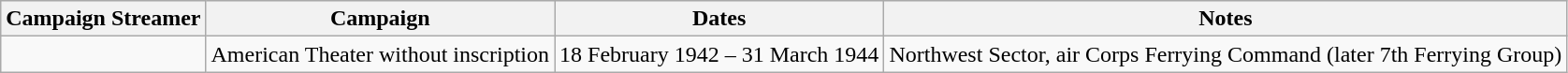<table class="wikitable">
<tr style="background:#efefef;">
<th>Campaign Streamer</th>
<th>Campaign</th>
<th>Dates</th>
<th>Notes</th>
</tr>
<tr>
<td></td>
<td>American Theater without inscription</td>
<td>18 February 1942 – 31 March 1944</td>
<td>Northwest Sector, air Corps Ferrying Command (later 7th Ferrying Group)</td>
</tr>
</table>
